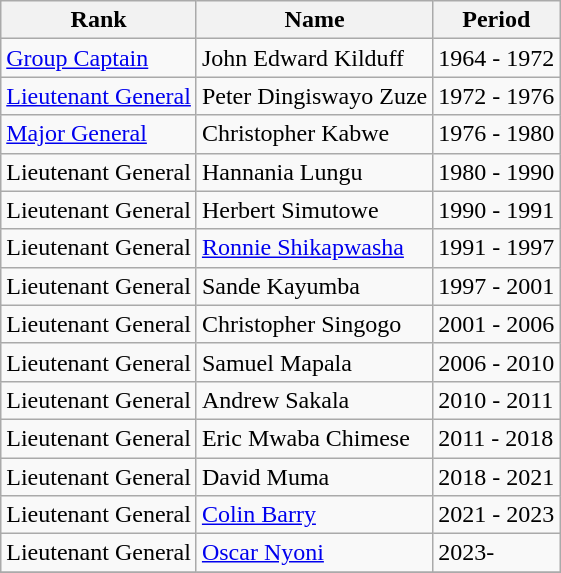<table class="wikitable">
<tr>
<th>Rank</th>
<th>Name</th>
<th>Period</th>
</tr>
<tr>
<td><a href='#'>Group Captain</a></td>
<td>John Edward Kilduff</td>
<td>1964 - 1972</td>
</tr>
<tr>
<td><a href='#'>Lieutenant General</a></td>
<td>Peter Dingiswayo Zuze</td>
<td>1972 - 1976</td>
</tr>
<tr>
<td><a href='#'>Major General</a></td>
<td>Christopher Kabwe</td>
<td>1976 - 1980</td>
</tr>
<tr>
<td>Lieutenant General</td>
<td>Hannania Lungu</td>
<td>1980 - 1990</td>
</tr>
<tr>
<td>Lieutenant General</td>
<td>Herbert Simutowe</td>
<td>1990 - 1991</td>
</tr>
<tr>
<td>Lieutenant General</td>
<td><a href='#'>Ronnie Shikapwasha</a></td>
<td>1991 - 1997</td>
</tr>
<tr>
<td>Lieutenant General</td>
<td>Sande Kayumba</td>
<td>1997 - 2001</td>
</tr>
<tr>
<td>Lieutenant General</td>
<td>Christopher Singogo</td>
<td>2001 - 2006</td>
</tr>
<tr>
<td>Lieutenant General</td>
<td>Samuel Mapala</td>
<td>2006 - 2010</td>
</tr>
<tr>
<td>Lieutenant General</td>
<td>Andrew Sakala</td>
<td>2010 - 2011</td>
</tr>
<tr>
<td>Lieutenant General</td>
<td>Eric Mwaba Chimese</td>
<td>2011 - 2018</td>
</tr>
<tr>
<td>Lieutenant General</td>
<td>David Muma<em></em></td>
<td>2018 - 2021</td>
</tr>
<tr>
<td>Lieutenant General</td>
<td><a href='#'>Colin Barry</a></td>
<td>2021 - 2023</td>
</tr>
<tr>
<td>Lieutenant General</td>
<td><a href='#'>Oscar Nyoni</a></td>
<td>2023-</td>
</tr>
<tr>
</tr>
</table>
